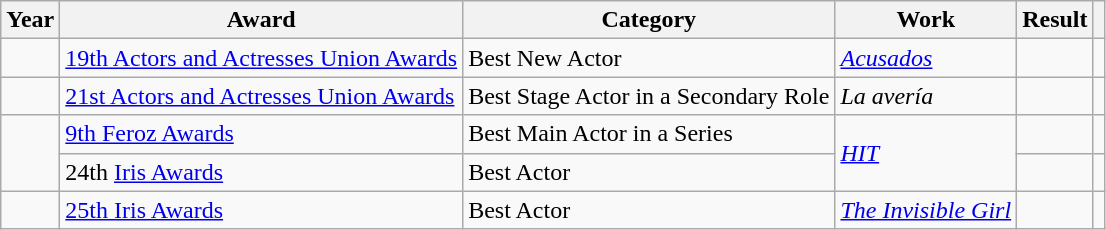<table class="wikitable sortable">
<tr>
<th>Year</th>
<th>Award</th>
<th>Category</th>
<th>Work</th>
<th>Result</th>
<th class = "unsortable"></th>
</tr>
<tr>
<td></td>
<td><a href='#'>19th Actors and Actresses Union Awards</a></td>
<td>Best New Actor</td>
<td><em><a href='#'>Acusados</a></em></td>
<td></td>
<td></td>
</tr>
<tr>
<td></td>
<td><a href='#'>21st Actors and Actresses Union Awards</a></td>
<td>Best Stage Actor in a Secondary Role</td>
<td><em>La avería</em></td>
<td></td>
<td></td>
</tr>
<tr>
<td rowspan = "2"></td>
<td><a href='#'>9th Feroz Awards</a></td>
<td>Best Main Actor in a Series</td>
<td rowspan = "2"><em><a href='#'>HIT</a></em></td>
<td></td>
<td></td>
</tr>
<tr>
<td>24th <a href='#'>Iris Awards</a></td>
<td>Best Actor</td>
<td></td>
<td></td>
</tr>
<tr>
<td></td>
<td><a href='#'>25th Iris Awards</a></td>
<td>Best Actor</td>
<td><em><a href='#'>The Invisible Girl</a></em></td>
<td></td>
<td></td>
</tr>
</table>
